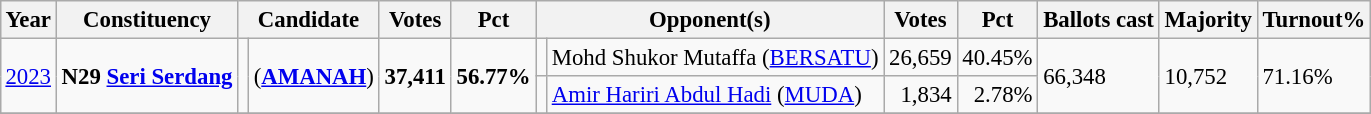<table class="wikitable" style="margin:0.5em ; font-size:95%">
<tr>
<th>Year</th>
<th>Constituency</th>
<th colspan=2>Candidate</th>
<th>Votes</th>
<th>Pct</th>
<th colspan=2>Opponent(s)</th>
<th>Votes</th>
<th>Pct</th>
<th>Ballots cast</th>
<th>Majority</th>
<th>Turnout%</th>
</tr>
<tr>
<td rowspan=2><a href='#'>2023</a></td>
<td rowspan=2><strong>N29 <a href='#'>Seri Serdang</a></strong></td>
<td rowspan=2 ></td>
<td rowspan=2> (<a href='#'><strong>AMANAH</strong></a>)</td>
<td rowspan=2 align=right><strong>37,411</strong></td>
<td rowspan=2><strong>56.77%</strong></td>
<td bgcolor=></td>
<td>Mohd Shukor Mutaffa (<a href='#'>BERSATU</a>)</td>
<td align=right>26,659</td>
<td>40.45%</td>
<td rowspan=2>66,348</td>
<td rowspan=2>10,752</td>
<td rowspan=2>71.16%</td>
</tr>
<tr>
<td bgcolor=></td>
<td><a href='#'>Amir Hariri Abdul Hadi</a> (<a href='#'>MUDA</a>)</td>
<td align=right>1,834</td>
<td align=right>2.78%</td>
</tr>
<tr>
</tr>
</table>
